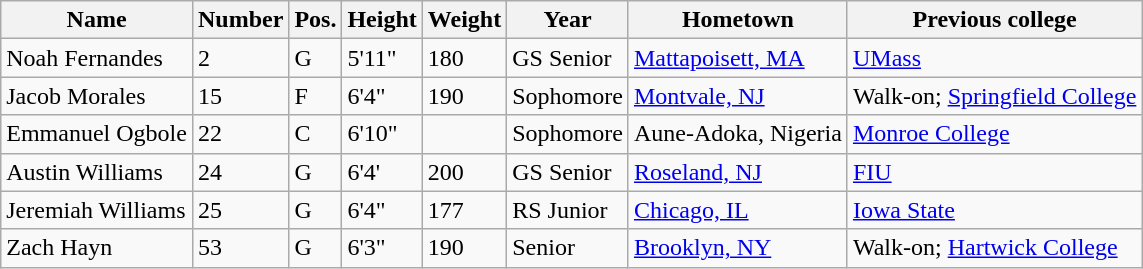<table class="wikitable sortable" border="1">
<tr>
<th>Name</th>
<th>Number</th>
<th>Pos.</th>
<th>Height</th>
<th>Weight</th>
<th>Year</th>
<th>Hometown</th>
<th class="unsortable">Previous college</th>
</tr>
<tr>
<td>Noah Fernandes</td>
<td>2</td>
<td>G</td>
<td>5'11"</td>
<td>180</td>
<td>GS Senior</td>
<td><a href='#'>Mattapoisett, MA</a></td>
<td><a href='#'>UMass</a></td>
</tr>
<tr>
<td>Jacob Morales</td>
<td>15</td>
<td>F</td>
<td>6'4"</td>
<td>190</td>
<td>Sophomore</td>
<td><a href='#'>Montvale, NJ</a></td>
<td>Walk-on; <a href='#'>Springfield College</a></td>
</tr>
<tr>
<td>Emmanuel Ogbole</td>
<td>22</td>
<td>C</td>
<td>6'10"</td>
<td></td>
<td>Sophomore</td>
<td>Aune-Adoka, Nigeria</td>
<td><a href='#'>Monroe College</a></td>
</tr>
<tr>
<td>Austin Williams</td>
<td>24</td>
<td>G</td>
<td>6'4'</td>
<td>200</td>
<td>GS Senior</td>
<td><a href='#'>Roseland, NJ</a></td>
<td><a href='#'>FIU</a></td>
</tr>
<tr>
<td>Jeremiah Williams</td>
<td>25</td>
<td>G</td>
<td>6'4"</td>
<td>177</td>
<td>RS Junior</td>
<td><a href='#'>Chicago, IL</a></td>
<td><a href='#'>Iowa State</a></td>
</tr>
<tr>
<td>Zach Hayn</td>
<td>53</td>
<td>G</td>
<td>6'3"</td>
<td>190</td>
<td>Senior</td>
<td><a href='#'>Brooklyn, NY</a></td>
<td>Walk-on; <a href='#'>Hartwick College</a></td>
</tr>
</table>
